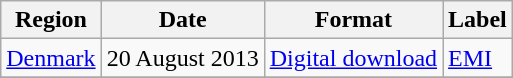<table class=wikitable>
<tr>
<th>Region</th>
<th>Date</th>
<th>Format</th>
<th>Label</th>
</tr>
<tr>
<td><a href='#'>Denmark</a></td>
<td>20 August 2013</td>
<td><a href='#'>Digital download</a></td>
<td><a href='#'>EMI</a></td>
</tr>
<tr>
</tr>
</table>
